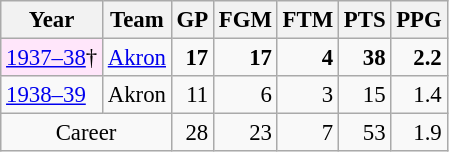<table class="wikitable sortable" style="font-size:95%; text-align:right;">
<tr>
<th>Year</th>
<th>Team</th>
<th>GP</th>
<th>FGM</th>
<th>FTM</th>
<th>PTS</th>
<th>PPG</th>
</tr>
<tr>
<td style="text-align:left;background:#ffe6fa;"><a href='#'>1937–38</a>†</td>
<td style="text-align:left;"><a href='#'>Akron</a></td>
<td><strong>17</strong></td>
<td><strong>17</strong></td>
<td><strong>4</strong></td>
<td><strong>38</strong></td>
<td><strong>2.2</strong></td>
</tr>
<tr>
<td style="text-align:left;"><a href='#'>1938–39</a></td>
<td style="text-align:left;">Akron</td>
<td>11</td>
<td>6</td>
<td>3</td>
<td>15</td>
<td>1.4</td>
</tr>
<tr>
<td style="text-align:center;" colspan="2">Career</td>
<td>28</td>
<td>23</td>
<td>7</td>
<td>53</td>
<td>1.9</td>
</tr>
</table>
